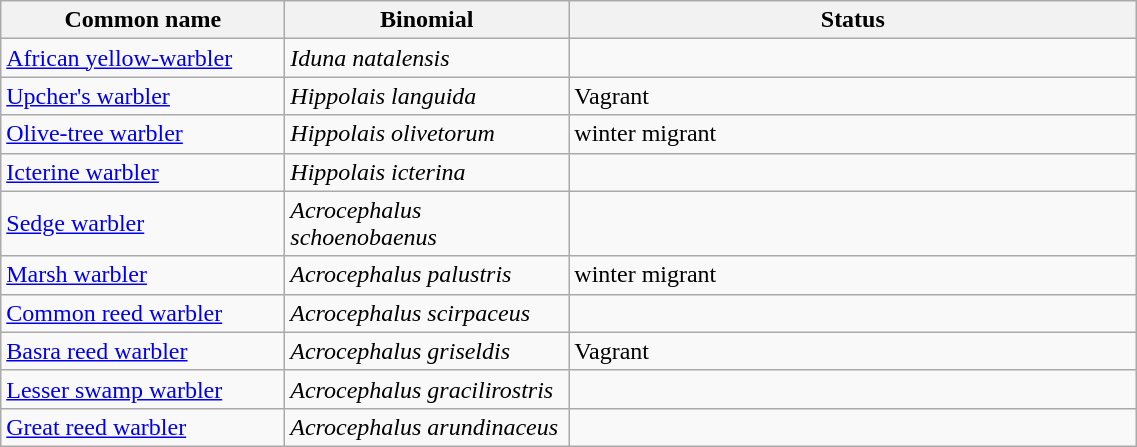<table width=60% class="wikitable">
<tr>
<th width=25%>Common name</th>
<th width=25%>Binomial</th>
<th width=50%>Status</th>
</tr>
<tr>
<td><a href='#'>African yellow-warbler</a></td>
<td><em>Iduna natalensis</em></td>
<td></td>
</tr>
<tr>
<td><a href='#'>Upcher's warbler</a></td>
<td><em>Hippolais languida</em></td>
<td>Vagrant</td>
</tr>
<tr>
<td><a href='#'>Olive-tree warbler</a></td>
<td><em>Hippolais olivetorum</em></td>
<td>winter migrant</td>
</tr>
<tr>
<td><a href='#'>Icterine warbler</a></td>
<td><em>Hippolais icterina</em></td>
<td></td>
</tr>
<tr>
<td><a href='#'>Sedge warbler</a></td>
<td><em>Acrocephalus schoenobaenus</em></td>
<td></td>
</tr>
<tr>
<td><a href='#'>Marsh warbler</a></td>
<td><em>Acrocephalus palustris</em></td>
<td>winter migrant</td>
</tr>
<tr>
<td><a href='#'>Common reed warbler</a></td>
<td><em>Acrocephalus scirpaceus</em></td>
<td></td>
</tr>
<tr>
<td><a href='#'>Basra reed warbler</a></td>
<td><em>Acrocephalus griseldis</em></td>
<td>Vagrant</td>
</tr>
<tr>
<td><a href='#'>Lesser swamp warbler</a></td>
<td><em>Acrocephalus gracilirostris</em></td>
<td></td>
</tr>
<tr>
<td><a href='#'>Great reed warbler</a></td>
<td><em>Acrocephalus arundinaceus</em></td>
<td></td>
</tr>
</table>
